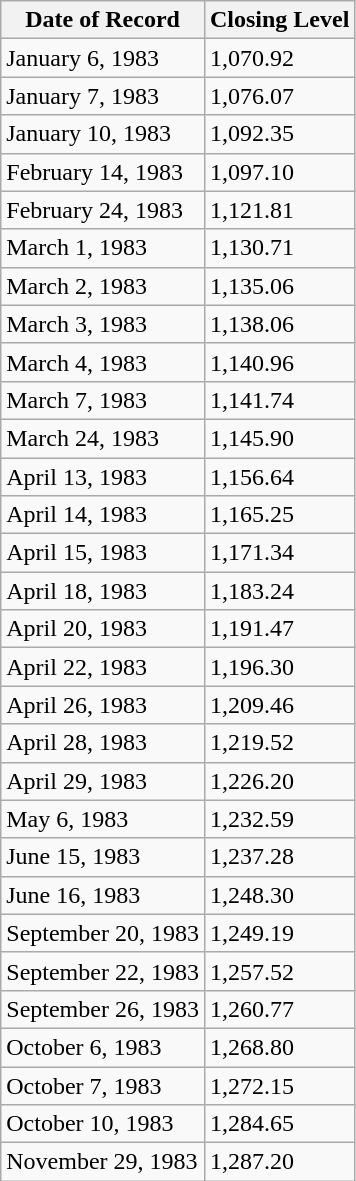<table class="wikitable">
<tr>
<th>Date of Record</th>
<th>Closing Level</th>
</tr>
<tr>
<td>January 6, 1983</td>
<td>1,070.92</td>
</tr>
<tr>
<td>January 7, 1983</td>
<td>1,076.07</td>
</tr>
<tr>
<td>January 10, 1983</td>
<td>1,092.35</td>
</tr>
<tr>
<td>February 14, 1983</td>
<td>1,097.10</td>
</tr>
<tr>
<td>February 24, 1983</td>
<td>1,121.81</td>
</tr>
<tr>
<td>March 1, 1983</td>
<td>1,130.71</td>
</tr>
<tr>
<td>March 2, 1983</td>
<td>1,135.06</td>
</tr>
<tr>
<td>March 3, 1983</td>
<td>1,138.06</td>
</tr>
<tr>
<td>March 4, 1983</td>
<td>1,140.96</td>
</tr>
<tr>
<td>March 7, 1983</td>
<td>1,141.74</td>
</tr>
<tr>
<td>March 24, 1983</td>
<td>1,145.90</td>
</tr>
<tr>
<td>April 13, 1983</td>
<td>1,156.64</td>
</tr>
<tr>
<td>April 14, 1983</td>
<td>1,165.25</td>
</tr>
<tr>
<td>April 15, 1983</td>
<td>1,171.34</td>
</tr>
<tr>
<td>April 18, 1983</td>
<td>1,183.24</td>
</tr>
<tr>
<td>April 20, 1983</td>
<td>1,191.47</td>
</tr>
<tr>
<td>April 22, 1983</td>
<td>1,196.30</td>
</tr>
<tr>
<td>April 26, 1983</td>
<td>1,209.46</td>
</tr>
<tr>
<td>April 28, 1983</td>
<td>1,219.52</td>
</tr>
<tr>
<td>April 29, 1983</td>
<td>1,226.20</td>
</tr>
<tr>
<td>May 6, 1983</td>
<td>1,232.59</td>
</tr>
<tr>
<td>June 15, 1983</td>
<td>1,237.28</td>
</tr>
<tr>
<td>June 16, 1983</td>
<td>1,248.30</td>
</tr>
<tr>
<td>September 20, 1983</td>
<td>1,249.19</td>
</tr>
<tr>
<td>September 22, 1983</td>
<td>1,257.52</td>
</tr>
<tr>
<td>September 26, 1983</td>
<td>1,260.77</td>
</tr>
<tr>
<td>October 6, 1983</td>
<td>1,268.80</td>
</tr>
<tr>
<td>October 7, 1983</td>
<td>1,272.15</td>
</tr>
<tr>
<td>October 10, 1983</td>
<td>1,284.65</td>
</tr>
<tr>
<td>November 29, 1983</td>
<td>1,287.20</td>
</tr>
</table>
